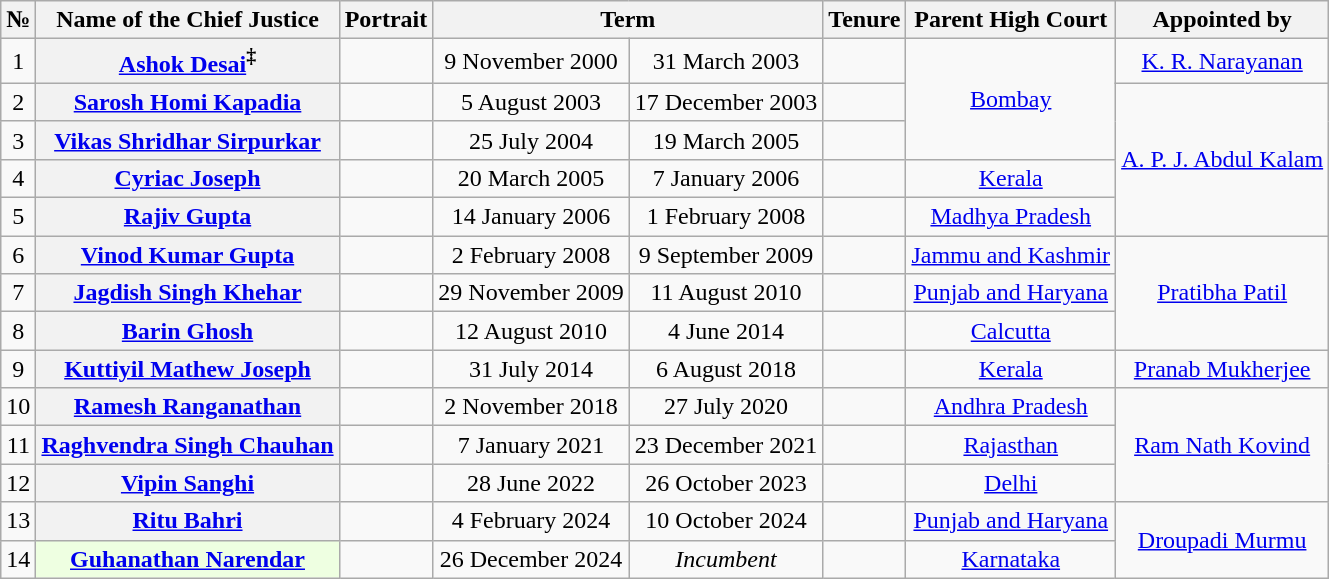<table class="wikitable sortable">
<tr>
<th scope=col><strong>№</strong></th>
<th scope=col><strong>Name of the Chief Justice</strong></th>
<th scope=col><strong>Portrait</strong></th>
<th scope=col colspan=2><strong>Term</strong></th>
<th scope=col><strong>Tenure</strong></th>
<th scope=col><strong>Parent High Court</strong></th>
<th><strong>Appointed by</strong><br><strong></strong></th>
</tr>
<tr style="text-align:center">
<td>1</td>
<th><a href='#'>Ashok Desai</a><sup>‡</sup></th>
<td></td>
<td>9 November 2000</td>
<td>31 March 2003</td>
<td></td>
<td rowspan="3"><a href='#'>Bombay</a></td>
<td><a href='#'>K. R. Narayanan</a></td>
</tr>
<tr style="text-align:center">
<td>2</td>
<th><a href='#'>Sarosh Homi Kapadia</a></th>
<td></td>
<td>5 August 2003</td>
<td>17 December 2003</td>
<td></td>
<td rowspan="4"><a href='#'>A. P. J. Abdul Kalam</a></td>
</tr>
<tr style="text-align:center">
<td>3</td>
<th><a href='#'>Vikas Shridhar Sirpurkar</a></th>
<td></td>
<td>25 July 2004</td>
<td>19 March 2005</td>
<td></td>
</tr>
<tr style="text-align:center">
<td>4</td>
<th><a href='#'>Cyriac Joseph</a></th>
<td></td>
<td>20 March 2005</td>
<td>7 January 2006</td>
<td></td>
<td><a href='#'>Kerala</a></td>
</tr>
<tr style="text-align:center">
<td>5</td>
<th><a href='#'>Rajiv Gupta</a></th>
<td></td>
<td>14 January 2006</td>
<td>1 February 2008</td>
<td></td>
<td><a href='#'>Madhya Pradesh</a></td>
</tr>
<tr style="text-align:center">
<td>6</td>
<th><a href='#'>Vinod Kumar Gupta</a></th>
<td></td>
<td>2 February 2008</td>
<td>9 September 2009</td>
<td></td>
<td><a href='#'>Jammu and Kashmir</a></td>
<td rowspan="3"><a href='#'>Pratibha Patil</a></td>
</tr>
<tr style="text-align:center">
<td>7</td>
<th><a href='#'>Jagdish Singh Khehar</a></th>
<td></td>
<td>29 November 2009</td>
<td>11 August 2010</td>
<td></td>
<td><a href='#'>Punjab and Haryana</a></td>
</tr>
<tr style="text-align:center">
<td>8</td>
<th><a href='#'>Barin Ghosh</a></th>
<td></td>
<td>12 August 2010</td>
<td>4 June 2014</td>
<td></td>
<td><a href='#'>Calcutta</a></td>
</tr>
<tr style="text-align:center">
<td>9</td>
<th><a href='#'>Kuttiyil Mathew Joseph</a></th>
<td></td>
<td>31 July 2014</td>
<td>6 August 2018</td>
<td></td>
<td><a href='#'>Kerala</a></td>
<td><a href='#'>Pranab Mukherjee</a></td>
</tr>
<tr style="text-align:center">
<td>10</td>
<th><a href='#'>Ramesh Ranganathan</a></th>
<td></td>
<td>2 November 2018</td>
<td>27 July 2020</td>
<td></td>
<td><a href='#'>Andhra Pradesh</a></td>
<td rowspan="3"><a href='#'>Ram Nath Kovind</a></td>
</tr>
<tr style="text-align:center">
<td>11</td>
<th><a href='#'>Raghvendra Singh Chauhan</a></th>
<td></td>
<td>7 January 2021</td>
<td>23 December 2021</td>
<td></td>
<td><a href='#'>Rajasthan</a></td>
</tr>
<tr style="text-align:center">
<td>12</td>
<th><a href='#'>Vipin Sanghi</a></th>
<td></td>
<td>28 June 2022</td>
<td>26 October 2023</td>
<td></td>
<td><a href='#'>Delhi</a></td>
</tr>
<tr style="text-align:center">
<td>13</td>
<th><a href='#'>Ritu Bahri</a></th>
<td></td>
<td>4 February 2024</td>
<td>10 October 2024</td>
<td></td>
<td><a href='#'>Punjab and Haryana</a></td>
<td rowspan="2"><a href='#'>Droupadi Murmu</a></td>
</tr>
<tr style="text-align:center">
<td>14</td>
<th style="background-color:#EEFFE1"><a href='#'>Guhanathan Narendar</a></th>
<td></td>
<td>26 December 2024</td>
<td><em>Incumbent</em></td>
<td></td>
<td><a href='#'>Karnataka</a></td>
</tr>
</table>
